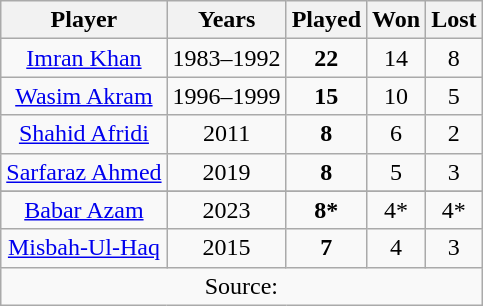<table class="wikitable sortable" style="text-align:center">
<tr>
<th scope="col">Player</th>
<th scope="col">Years</th>
<th scope="col">Played</th>
<th scope="col">Won</th>
<th scope="col">Lost</th>
</tr>
<tr>
<td><a href='#'>Imran Khan</a></td>
<td>1983–1992</td>
<td><strong>22</strong></td>
<td>14</td>
<td>8</td>
</tr>
<tr>
<td><a href='#'>Wasim Akram</a></td>
<td>1996–1999</td>
<td><strong>15</strong></td>
<td>10</td>
<td>5</td>
</tr>
<tr>
<td><a href='#'>Shahid Afridi</a></td>
<td>2011</td>
<td><strong>8</strong></td>
<td>6</td>
<td>2</td>
</tr>
<tr>
<td><a href='#'>Sarfaraz Ahmed</a></td>
<td>2019</td>
<td><strong>8</strong></td>
<td>5</td>
<td>3</td>
</tr>
<tr>
</tr>
<tr>
<td><a href='#'>Babar Azam</a></td>
<td>2023</td>
<td><strong>8*</strong></td>
<td>4*</td>
<td>4*</td>
</tr>
<tr>
<td><a href='#'>Misbah-Ul-Haq</a></td>
<td>2015</td>
<td><strong>7</strong></td>
<td>4</td>
<td>3</td>
</tr>
<tr>
<td colspan="5">Source: </td>
</tr>
</table>
